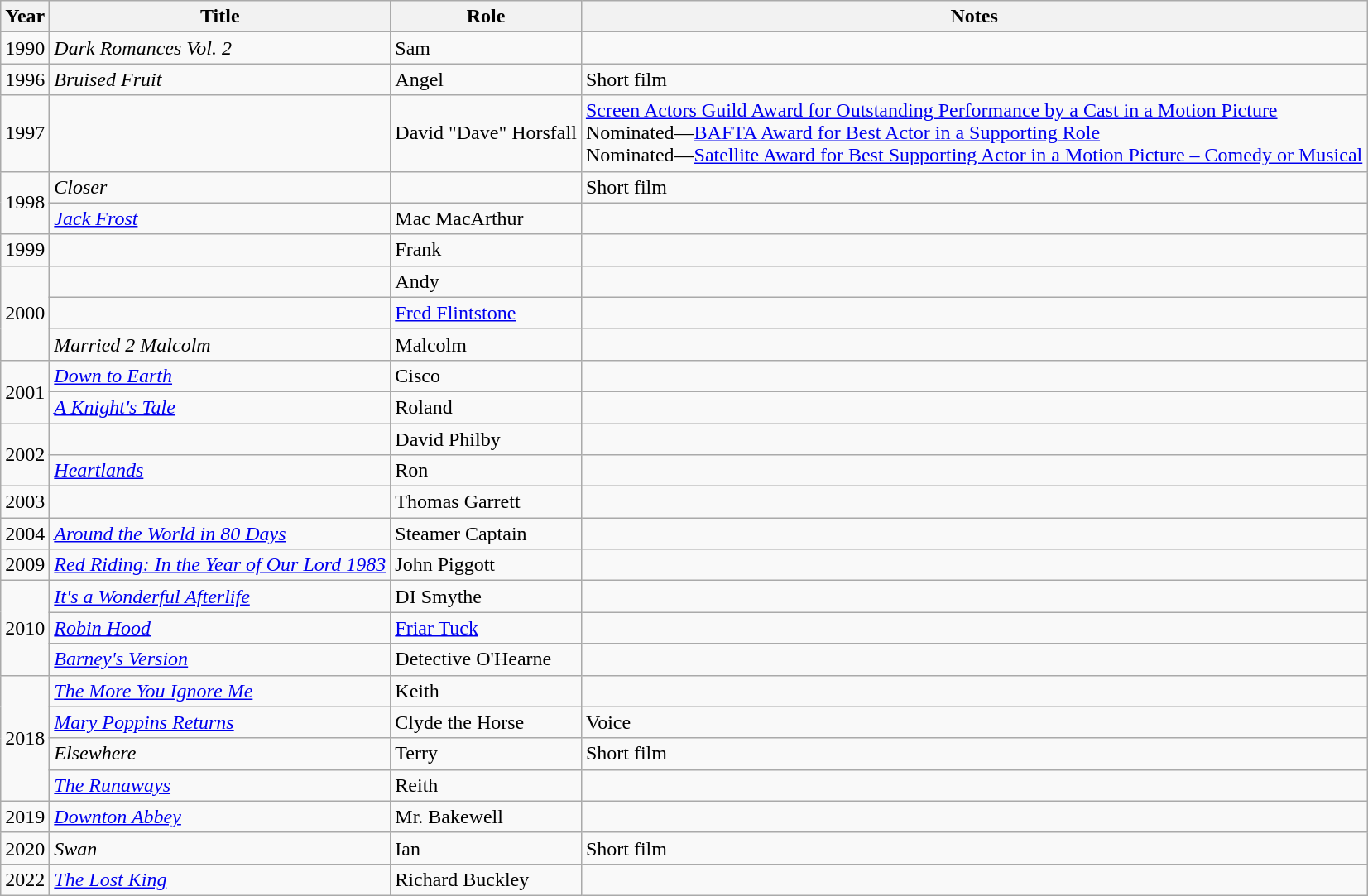<table class="wikitable sortable">
<tr>
<th>Year</th>
<th>Title</th>
<th>Role</th>
<th>Notes</th>
</tr>
<tr>
<td>1990</td>
<td><em>Dark Romances Vol. 2</em></td>
<td>Sam</td>
<td></td>
</tr>
<tr>
<td>1996</td>
<td><em>Bruised Fruit</em></td>
<td>Angel</td>
<td>Short film</td>
</tr>
<tr>
<td>1997</td>
<td><em></em></td>
<td>David "Dave" Horsfall</td>
<td><a href='#'>Screen Actors Guild Award for Outstanding Performance by a Cast in a Motion Picture</a><br>Nominated—<a href='#'>BAFTA Award for Best Actor in a Supporting Role</a><br>Nominated—<a href='#'>Satellite Award for Best Supporting Actor in a Motion Picture – Comedy or Musical</a></td>
</tr>
<tr>
<td rowspan=2>1998</td>
<td><em>Closer</em></td>
<td></td>
<td>Short film</td>
</tr>
<tr>
<td><em><a href='#'>Jack Frost</a></em></td>
<td>Mac MacArthur</td>
<td></td>
</tr>
<tr>
<td>1999</td>
<td><em></em></td>
<td>Frank</td>
<td></td>
</tr>
<tr>
<td rowspan=3>2000</td>
<td><em></em></td>
<td>Andy</td>
<td></td>
</tr>
<tr>
<td><em></em></td>
<td><a href='#'>Fred Flintstone</a></td>
<td></td>
</tr>
<tr>
<td><em>Married 2 Malcolm</em></td>
<td>Malcolm</td>
<td></td>
</tr>
<tr>
<td rowspan=2>2001</td>
<td><em><a href='#'>Down to Earth</a></em></td>
<td>Cisco</td>
<td></td>
</tr>
<tr>
<td><em><a href='#'>A Knight's Tale</a></em></td>
<td>Roland</td>
<td></td>
</tr>
<tr>
<td rowspan=2>2002</td>
<td><em></em></td>
<td>David Philby</td>
<td></td>
</tr>
<tr>
<td><em><a href='#'>Heartlands</a></em></td>
<td>Ron</td>
<td></td>
</tr>
<tr>
<td>2003</td>
<td><em></em></td>
<td>Thomas Garrett</td>
<td></td>
</tr>
<tr>
<td>2004</td>
<td><em><a href='#'>Around the World in 80 Days</a></em></td>
<td>Steamer Captain</td>
<td></td>
</tr>
<tr>
<td>2009</td>
<td><em><a href='#'>Red Riding: In the Year of Our Lord 1983</a></em></td>
<td>John Piggott</td>
<td></td>
</tr>
<tr>
<td rowspan=3>2010</td>
<td><em><a href='#'>It's a Wonderful Afterlife</a></em></td>
<td>DI Smythe</td>
<td></td>
</tr>
<tr>
<td><em><a href='#'>Robin Hood</a></em></td>
<td><a href='#'>Friar Tuck</a></td>
<td></td>
</tr>
<tr>
<td><em><a href='#'>Barney's Version</a></em></td>
<td>Detective O'Hearne</td>
<td></td>
</tr>
<tr>
<td rowspan=4>2018</td>
<td><em><a href='#'>The More You Ignore Me</a></em></td>
<td>Keith</td>
<td></td>
</tr>
<tr>
<td><em><a href='#'>Mary Poppins Returns</a></em></td>
<td>Clyde the Horse</td>
<td>Voice</td>
</tr>
<tr>
<td><em>Elsewhere</em></td>
<td>Terry</td>
<td>Short film</td>
</tr>
<tr>
<td><em><a href='#'>The Runaways</a></em></td>
<td>Reith</td>
<td></td>
</tr>
<tr>
<td>2019</td>
<td><em><a href='#'>Downton Abbey</a></em></td>
<td>Mr. Bakewell</td>
<td></td>
</tr>
<tr>
<td>2020</td>
<td><em>Swan</em></td>
<td>Ian</td>
<td>Short film</td>
</tr>
<tr>
<td>2022</td>
<td><em><a href='#'>The Lost King</a></em></td>
<td>Richard Buckley</td>
<td></td>
</tr>
</table>
